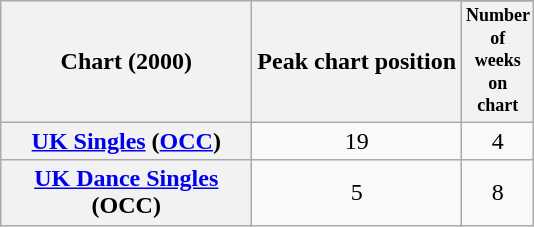<table class="wikitable plainrowheaders" style="text-align:center;">
<tr>
<th scope="col" rowspan="2" style="width:10em;">Chart (2000)</th>
<th scope="col" rowspan="2">Peak chart position</th>
</tr>
<tr>
<th style="width:3em;font-size:75%;">Number of weeks on chart</th>
</tr>
<tr>
<th scope="row"><a href='#'>UK Singles</a> (<a href='#'>OCC</a>)</th>
<td>19</td>
<td>4</td>
</tr>
<tr>
<th scope="row"><a href='#'>UK Dance Singles</a> (OCC)</th>
<td>5</td>
<td>8</td>
</tr>
</table>
